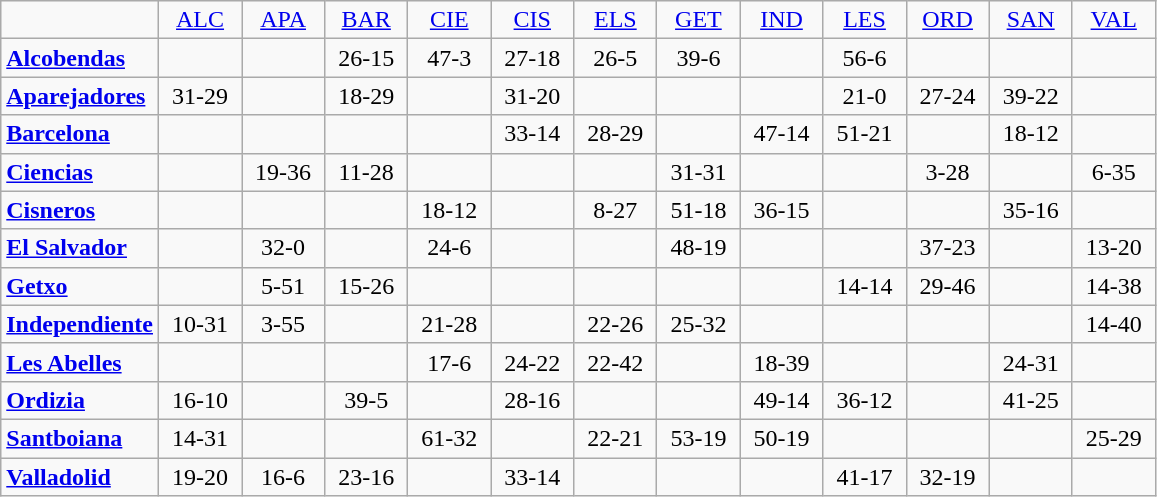<table class="wikitable" style="text-align: center">
<tr>
<td></td>
<td style=min-width:3em; font-size:70%;"><a href='#'>ALC</a></td>
<td style=min-width:3em; font-size:70%;"><a href='#'>APA</a></td>
<td style=min-width:3em; font-size:70%;"><a href='#'>BAR</a></td>
<td style=min-width:3em; font-size:70%;"><a href='#'>CIE</a></td>
<td style=min-width:3em; font-size:70%;"><a href='#'>CIS</a></td>
<td style=min-width:3em; font-size:70%;"><a href='#'>ELS</a></td>
<td style=min-width:3em; font-size:70%;"><a href='#'>GET</a></td>
<td style=min-width:3em; font-size:70%;"><a href='#'>IND</a></td>
<td style=min-width:3em; font-size:70%;"><a href='#'>LES</a></td>
<td style=min-width:3em; font-size:70%;"><a href='#'>ORD</a></td>
<td style=min-width:3em; font-size:70%;"><a href='#'>SAN</a></td>
<td style=min-width:3em; font-size:70%;"><a href='#'>VAL</a></td>
</tr>
<tr>
<td style="text-align: left;"><a href='#'><strong>Alcobendas</strong></a></td>
<td></td>
<td></td>
<td>26-15</td>
<td>47-3</td>
<td>27-18</td>
<td>26-5</td>
<td>39-6</td>
<td></td>
<td>56-6</td>
<td></td>
<td></td>
<td></td>
</tr>
<tr>
<td style="text-align: left;"><a href='#'><strong>Aparejadores</strong></a></td>
<td>31-29</td>
<td></td>
<td>18-29</td>
<td></td>
<td>31-20</td>
<td></td>
<td></td>
<td></td>
<td>21-0</td>
<td>27-24</td>
<td>39-22</td>
<td></td>
</tr>
<tr>
<td style="text-align: left;"><a href='#'><strong>Barcelona</strong></a></td>
<td></td>
<td></td>
<td></td>
<td></td>
<td>33-14</td>
<td>28-29</td>
<td></td>
<td>47-14</td>
<td>51-21</td>
<td></td>
<td>18-12</td>
<td></td>
</tr>
<tr>
<td style="text-align: left;"><a href='#'><strong>Ciencias</strong></a></td>
<td></td>
<td>19-36</td>
<td>11-28</td>
<td></td>
<td></td>
<td></td>
<td>31-31</td>
<td></td>
<td></td>
<td>3-28</td>
<td></td>
<td>6-35</td>
</tr>
<tr>
<td style="text-align: left;"><a href='#'><strong>Cisneros</strong></a></td>
<td></td>
<td></td>
<td></td>
<td>18-12</td>
<td></td>
<td>8-27</td>
<td>51-18</td>
<td>36-15</td>
<td></td>
<td></td>
<td>35-16</td>
<td></td>
</tr>
<tr>
<td style="text-align: left;"><a href='#'><strong>El Salvador</strong></a></td>
<td></td>
<td>32-0</td>
<td></td>
<td>24-6</td>
<td></td>
<td></td>
<td>48-19</td>
<td></td>
<td></td>
<td>37-23</td>
<td></td>
<td>13-20</td>
</tr>
<tr>
<td style="text-align: left;"><a href='#'><strong>Getxo</strong></a></td>
<td></td>
<td>5-51</td>
<td>15-26</td>
<td></td>
<td></td>
<td></td>
<td></td>
<td></td>
<td>14-14</td>
<td>29-46</td>
<td></td>
<td>14-38</td>
</tr>
<tr>
<td style="text-align: left;"><a href='#'><strong>Independiente</strong></a></td>
<td>10-31</td>
<td>3-55</td>
<td></td>
<td>21-28</td>
<td></td>
<td>22-26</td>
<td>25-32</td>
<td></td>
<td></td>
<td></td>
<td></td>
<td>14-40</td>
</tr>
<tr>
<td style="text-align: left;"><a href='#'><strong>Les Abelles</strong></a></td>
<td></td>
<td></td>
<td></td>
<td>17-6</td>
<td>24-22</td>
<td>22-42</td>
<td></td>
<td>18-39</td>
<td></td>
<td></td>
<td>24-31</td>
<td></td>
</tr>
<tr>
<td style="text-align: left;"><a href='#'><strong>Ordizia</strong></a></td>
<td>16-10</td>
<td></td>
<td>39-5</td>
<td></td>
<td>28-16</td>
<td></td>
<td></td>
<td>49-14</td>
<td>36-12</td>
<td></td>
<td>41-25</td>
<td></td>
</tr>
<tr>
<td style="text-align: left;"><a href='#'><strong>Santboiana</strong></a></td>
<td>14-31</td>
<td></td>
<td></td>
<td>61-32</td>
<td></td>
<td>22-21</td>
<td>53-19</td>
<td>50-19</td>
<td></td>
<td></td>
<td></td>
<td>25-29</td>
</tr>
<tr>
<td style="text-align: left;"><a href='#'><strong>Valladolid</strong></a></td>
<td>19-20</td>
<td>16-6</td>
<td>23-16</td>
<td></td>
<td>33-14</td>
<td></td>
<td></td>
<td></td>
<td>41-17</td>
<td>32-19</td>
<td></td>
<td></td>
</tr>
</table>
